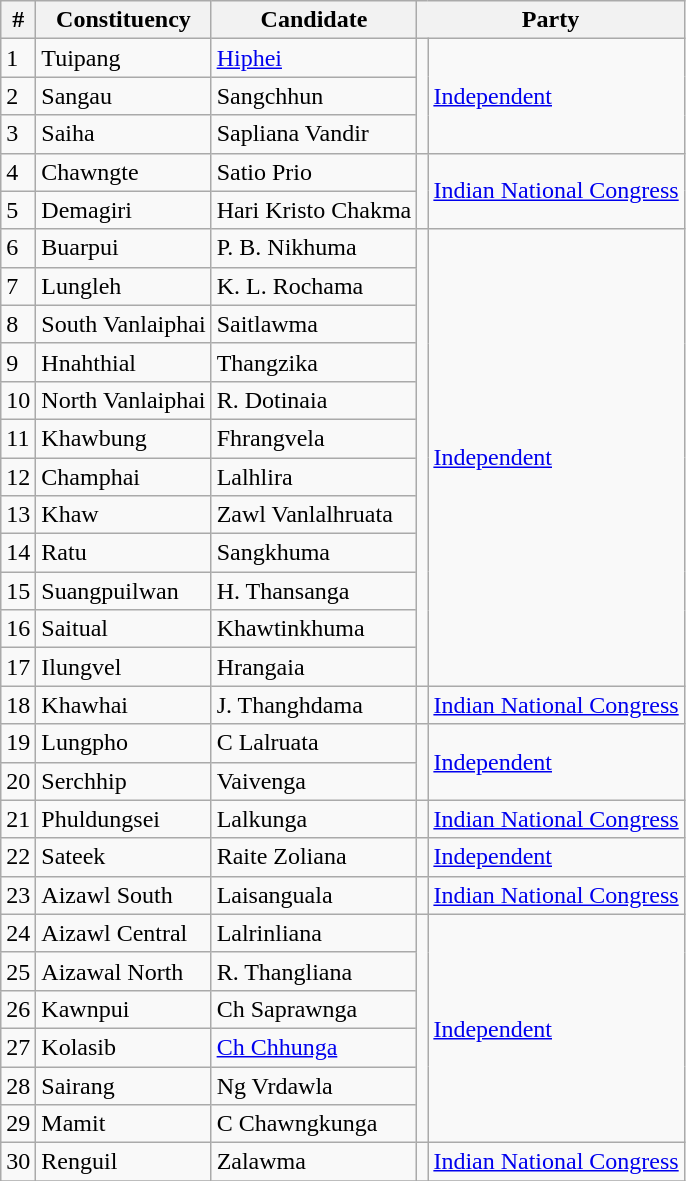<table class="wikitable sortable">
<tr>
<th>#</th>
<th>Constituency</th>
<th>Candidate</th>
<th colspan=2>Party</th>
</tr>
<tr>
<td>1</td>
<td>Tuipang</td>
<td><a href='#'>Hiphei</a></td>
<td rowspan=3 bgcolor=></td>
<td rowspan=3><a href='#'>Independent</a></td>
</tr>
<tr>
<td>2</td>
<td>Sangau</td>
<td>Sangchhun</td>
</tr>
<tr>
<td>3</td>
<td>Saiha</td>
<td>Sapliana Vandir</td>
</tr>
<tr>
<td>4</td>
<td>Chawngte</td>
<td>Satio Prio</td>
<td rowspan=2 bgcolor=></td>
<td rowspan=2><a href='#'>Indian National Congress</a></td>
</tr>
<tr>
<td>5</td>
<td>Demagiri</td>
<td>Hari Kristo Chakma</td>
</tr>
<tr>
<td>6</td>
<td>Buarpui</td>
<td>P. B. Nikhuma</td>
<td rowspan=12 bgcolor=></td>
<td rowspan=12><a href='#'>Independent</a></td>
</tr>
<tr>
<td>7</td>
<td>Lungleh</td>
<td>K. L. Rochama</td>
</tr>
<tr>
<td>8</td>
<td>South Vanlaiphai</td>
<td>Saitlawma</td>
</tr>
<tr>
<td>9</td>
<td>Hnahthial</td>
<td>Thangzika</td>
</tr>
<tr>
<td>10</td>
<td>North Vanlaiphai</td>
<td>R. Dotinaia</td>
</tr>
<tr>
<td>11</td>
<td>Khawbung</td>
<td>Fhrangvela</td>
</tr>
<tr>
<td>12</td>
<td>Champhai</td>
<td>Lalhlira</td>
</tr>
<tr>
<td>13</td>
<td>Khaw</td>
<td>Zawl Vanlalhruata</td>
</tr>
<tr>
<td>14</td>
<td>Ratu</td>
<td>Sangkhuma</td>
</tr>
<tr>
<td>15</td>
<td>Suangpuilwan</td>
<td>H. Thansanga</td>
</tr>
<tr>
<td>16</td>
<td>Saitual</td>
<td>Khawtinkhuma</td>
</tr>
<tr>
<td>17</td>
<td>Ilungvel</td>
<td>Hrangaia</td>
</tr>
<tr>
<td>18</td>
<td>Khawhai</td>
<td>J. Thanghdama</td>
<td bgcolor=></td>
<td><a href='#'>Indian National Congress</a></td>
</tr>
<tr>
<td>19</td>
<td>Lungpho</td>
<td>C Lalruata</td>
<td rowspan=2 bgcolor=></td>
<td rowspan=2><a href='#'>Independent</a></td>
</tr>
<tr>
<td>20</td>
<td>Serchhip</td>
<td>Vaivenga</td>
</tr>
<tr>
<td>21</td>
<td>Phuldungsei</td>
<td>Lalkunga</td>
<td bgcolor=></td>
<td><a href='#'>Indian National Congress</a></td>
</tr>
<tr>
<td>22</td>
<td>Sateek</td>
<td>Raite Zoliana</td>
<td bgcolor=></td>
<td><a href='#'>Independent</a></td>
</tr>
<tr>
<td>23</td>
<td>Aizawl South</td>
<td>Laisanguala</td>
<td bgcolor=></td>
<td><a href='#'>Indian National Congress</a></td>
</tr>
<tr>
<td>24</td>
<td>Aizawl Central</td>
<td>Lalrinliana</td>
<td rowspan=6 bgcolor=></td>
<td rowspan=6><a href='#'>Independent</a></td>
</tr>
<tr>
<td>25</td>
<td>Aizawal North</td>
<td>R. Thangliana</td>
</tr>
<tr>
<td>26</td>
<td>Kawnpui</td>
<td>Ch Saprawnga</td>
</tr>
<tr>
<td>27</td>
<td>Kolasib</td>
<td><a href='#'>Ch Chhunga</a></td>
</tr>
<tr>
<td>28</td>
<td>Sairang</td>
<td>Ng Vrdawla</td>
</tr>
<tr>
<td>29</td>
<td>Mamit</td>
<td>C Chawngkunga</td>
</tr>
<tr>
<td>30</td>
<td>Renguil</td>
<td>Zalawma</td>
<td bgcolor=></td>
<td><a href='#'>Indian National Congress</a></td>
</tr>
<tr>
</tr>
</table>
